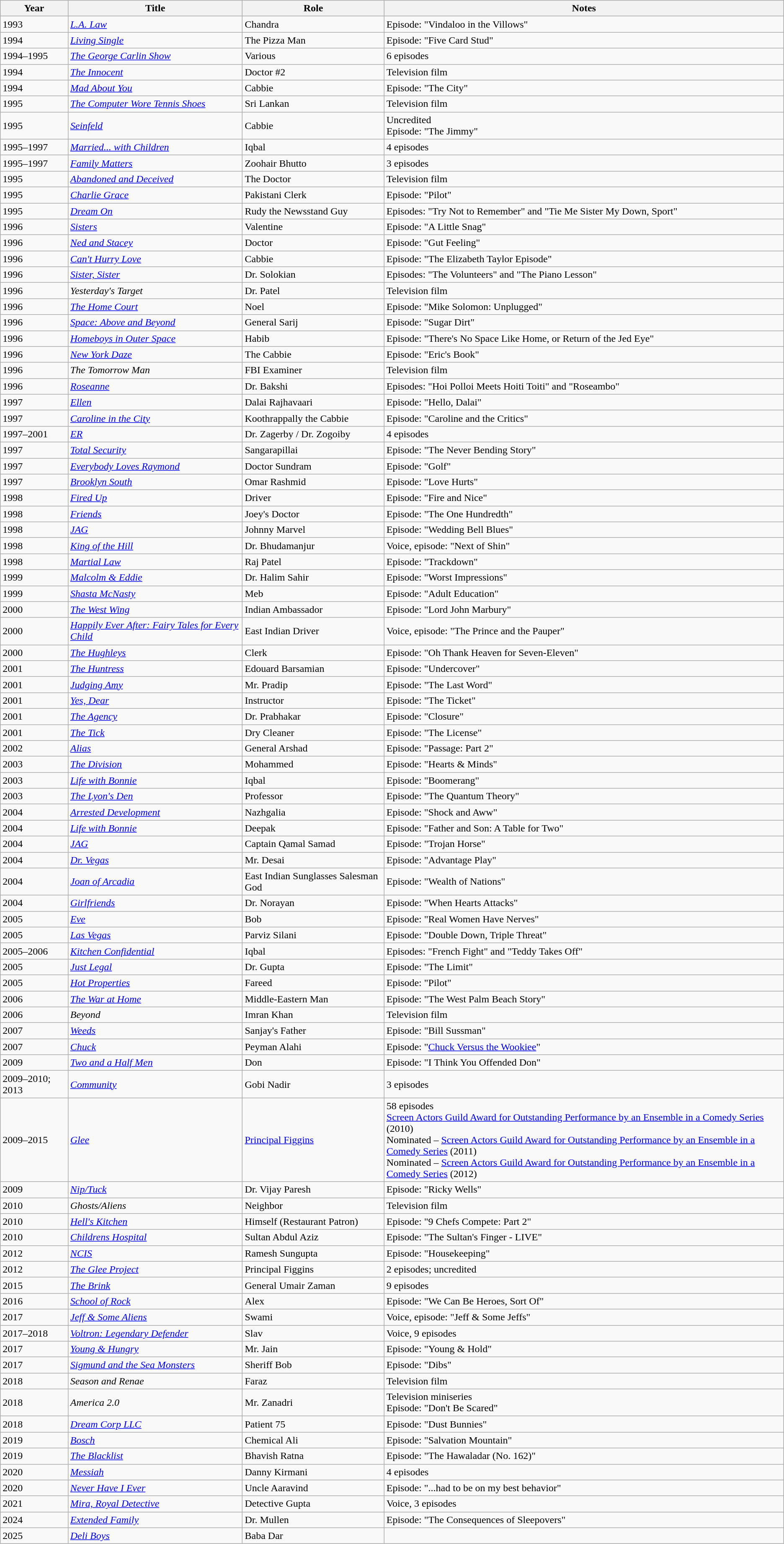<table class="wikitable sortable">
<tr>
<th>Year</th>
<th>Title</th>
<th>Role</th>
<th>Notes</th>
</tr>
<tr>
<td>1993</td>
<td><em><a href='#'>L.A. Law</a></em></td>
<td>Chandra</td>
<td>Episode: "Vindaloo in the Villows"</td>
</tr>
<tr>
<td>1994</td>
<td><em><a href='#'>Living Single</a></em></td>
<td>The Pizza Man</td>
<td>Episode: "Five Card Stud"</td>
</tr>
<tr>
<td>1994–1995</td>
<td><em><a href='#'>The George Carlin Show</a></em></td>
<td>Various</td>
<td>6 episodes</td>
</tr>
<tr>
<td>1994</td>
<td><em><a href='#'>The Innocent</a></em></td>
<td>Doctor #2</td>
<td>Television film</td>
</tr>
<tr>
<td>1994</td>
<td><em><a href='#'>Mad About You</a></em></td>
<td>Cabbie</td>
<td>Episode: "The City"</td>
</tr>
<tr>
<td>1995</td>
<td><em><a href='#'>The Computer Wore Tennis Shoes</a></em></td>
<td>Sri Lankan</td>
<td>Television film</td>
</tr>
<tr>
<td>1995</td>
<td><em><a href='#'>Seinfeld</a></em></td>
<td>Cabbie</td>
<td>Uncredited<br>Episode: "The Jimmy"</td>
</tr>
<tr>
<td>1995–1997</td>
<td><em><a href='#'>Married... with Children</a></em></td>
<td>Iqbal</td>
<td>4 episodes</td>
</tr>
<tr>
<td>1995–1997</td>
<td><em><a href='#'>Family Matters</a></em></td>
<td>Zoohair Bhutto</td>
<td>3 episodes</td>
</tr>
<tr>
<td>1995</td>
<td><em><a href='#'>Abandoned and Deceived</a></em></td>
<td>The Doctor</td>
<td>Television film</td>
</tr>
<tr>
<td>1995</td>
<td><em><a href='#'>Charlie Grace</a></em></td>
<td>Pakistani Clerk</td>
<td>Episode: "Pilot"</td>
</tr>
<tr>
<td>1995</td>
<td><em><a href='#'>Dream On</a></em></td>
<td>Rudy the Newsstand Guy</td>
<td>Episodes: "Try Not to Remember" and "Tie Me Sister My Down, Sport"</td>
</tr>
<tr>
<td>1996</td>
<td><em><a href='#'>Sisters</a></em></td>
<td>Valentine</td>
<td>Episode: "A Little Snag"</td>
</tr>
<tr>
<td>1996</td>
<td><em><a href='#'>Ned and Stacey</a></em></td>
<td>Doctor</td>
<td>Episode: "Gut Feeling"</td>
</tr>
<tr>
<td>1996</td>
<td><em><a href='#'>Can't Hurry Love</a></em></td>
<td>Cabbie</td>
<td>Episode: "The Elizabeth Taylor Episode"</td>
</tr>
<tr>
<td>1996</td>
<td><em><a href='#'>Sister, Sister</a></em></td>
<td>Dr. Solokian</td>
<td>Episodes: "The Volunteers" and "The Piano Lesson"</td>
</tr>
<tr>
<td>1996</td>
<td><em>Yesterday's Target</em></td>
<td>Dr. Patel</td>
<td>Television film</td>
</tr>
<tr>
<td>1996</td>
<td><em><a href='#'>The Home Court</a></em></td>
<td>Noel</td>
<td>Episode: "Mike Solomon: Unplugged"</td>
</tr>
<tr>
<td>1996</td>
<td><em><a href='#'>Space: Above and Beyond</a></em></td>
<td>General Sarij</td>
<td>Episode: "Sugar Dirt"</td>
</tr>
<tr>
<td>1996</td>
<td><em><a href='#'>Homeboys in Outer Space</a></em></td>
<td>Habib</td>
<td>Episode: "There's No Space Like Home, or Return of the Jed Eye"</td>
</tr>
<tr>
<td>1996</td>
<td><em><a href='#'>New York Daze</a></em></td>
<td>The Cabbie</td>
<td>Episode: "Eric's Book"</td>
</tr>
<tr>
<td>1996</td>
<td><em>The Tomorrow Man</em></td>
<td>FBI Examiner</td>
<td>Television film</td>
</tr>
<tr>
<td>1996</td>
<td><em><a href='#'>Roseanne</a></em></td>
<td>Dr. Bakshi</td>
<td>Episodes: "Hoi Polloi Meets Hoiti Toiti" and "Roseambo"</td>
</tr>
<tr>
<td>1997</td>
<td><em><a href='#'>Ellen</a></em></td>
<td>Dalai Rajhavaari</td>
<td>Episode: "Hello, Dalai"</td>
</tr>
<tr>
<td>1997</td>
<td><em><a href='#'>Caroline in the City</a></em></td>
<td>Koothrappally the Cabbie</td>
<td>Episode: "Caroline and the Critics"</td>
</tr>
<tr>
<td>1997–2001</td>
<td><em><a href='#'>ER</a></em></td>
<td>Dr. Zagerby / Dr. Zogoiby</td>
<td>4 episodes</td>
</tr>
<tr>
<td>1997</td>
<td><em><a href='#'>Total Security</a></em></td>
<td>Sangarapillai</td>
<td>Episode: "The Never Bending Story"</td>
</tr>
<tr>
<td>1997</td>
<td><em><a href='#'>Everybody Loves Raymond</a></em></td>
<td>Doctor Sundram</td>
<td>Episode: "Golf"</td>
</tr>
<tr>
<td>1997</td>
<td><em><a href='#'>Brooklyn South</a></em></td>
<td>Omar Rashmid</td>
<td>Episode: "Love Hurts"</td>
</tr>
<tr>
<td>1998</td>
<td><em><a href='#'>Fired Up</a></em></td>
<td>Driver</td>
<td>Episode: "Fire and Nice"</td>
</tr>
<tr>
<td>1998</td>
<td><em><a href='#'>Friends</a></em></td>
<td>Joey's Doctor</td>
<td>Episode: "The One Hundredth"</td>
</tr>
<tr>
<td>1998</td>
<td><em><a href='#'>JAG</a></em></td>
<td>Johnny Marvel</td>
<td>Episode: "Wedding Bell Blues"</td>
</tr>
<tr>
<td>1998</td>
<td><em><a href='#'>King of the Hill</a></em></td>
<td>Dr. Bhudamanjur</td>
<td>Voice, episode: "Next of Shin"</td>
</tr>
<tr>
<td>1998</td>
<td><em><a href='#'>Martial Law</a></em></td>
<td>Raj Patel</td>
<td>Episode: "Trackdown"</td>
</tr>
<tr>
<td>1999</td>
<td><em><a href='#'>Malcolm & Eddie</a></em></td>
<td>Dr. Halim Sahir</td>
<td>Episode: "Worst Impressions"</td>
</tr>
<tr>
<td>1999</td>
<td><em><a href='#'>Shasta McNasty</a></em></td>
<td>Meb</td>
<td>Episode: "Adult Education"</td>
</tr>
<tr>
<td>2000</td>
<td><em><a href='#'>The West Wing</a></em></td>
<td>Indian Ambassador</td>
<td>Episode: "Lord John Marbury"</td>
</tr>
<tr>
<td>2000</td>
<td><em><a href='#'>Happily Ever After: Fairy Tales for Every Child</a></em></td>
<td>East Indian Driver</td>
<td>Voice, episode: "The Prince and the Pauper"</td>
</tr>
<tr>
<td>2000</td>
<td><em><a href='#'>The Hughleys</a></em></td>
<td>Clerk</td>
<td>Episode: "Oh Thank Heaven for Seven-Eleven"</td>
</tr>
<tr>
<td>2001</td>
<td><em><a href='#'>The Huntress</a></em></td>
<td>Edouard Barsamian</td>
<td>Episode: "Undercover"</td>
</tr>
<tr>
<td>2001</td>
<td><em><a href='#'>Judging Amy</a></em></td>
<td>Mr. Pradip</td>
<td>Episode: "The Last Word"</td>
</tr>
<tr>
<td>2001</td>
<td><em><a href='#'>Yes, Dear</a></em></td>
<td>Instructor</td>
<td>Episode: "The Ticket"</td>
</tr>
<tr>
<td>2001</td>
<td><em><a href='#'>The Agency</a></em></td>
<td>Dr. Prabhakar</td>
<td>Episode: "Closure"</td>
</tr>
<tr>
<td>2001</td>
<td><em><a href='#'>The Tick</a></em></td>
<td>Dry Cleaner</td>
<td>Episode: "The License"</td>
</tr>
<tr>
<td>2002</td>
<td><em><a href='#'>Alias</a></em></td>
<td>General Arshad</td>
<td>Episode: "Passage: Part 2"</td>
</tr>
<tr>
<td>2003</td>
<td><em><a href='#'>The Division</a></em></td>
<td>Mohammed</td>
<td>Episode: "Hearts & Minds"</td>
</tr>
<tr>
<td>2003</td>
<td><em><a href='#'>Life with Bonnie</a></em></td>
<td>Iqbal</td>
<td>Episode: "Boomerang"</td>
</tr>
<tr>
<td>2003</td>
<td><em><a href='#'>The Lyon's Den</a></em></td>
<td>Professor</td>
<td>Episode: "The Quantum Theory"</td>
</tr>
<tr>
<td>2004</td>
<td><em><a href='#'>Arrested Development</a></em></td>
<td>Nazhgalia</td>
<td>Episode: "Shock and Aww"</td>
</tr>
<tr>
<td>2004</td>
<td><em><a href='#'>Life with Bonnie</a></em></td>
<td>Deepak</td>
<td>Episode: "Father and Son: A Table for Two"</td>
</tr>
<tr>
<td>2004</td>
<td><em><a href='#'>JAG</a></em></td>
<td>Captain Qamal Samad</td>
<td>Episode: "Trojan Horse"</td>
</tr>
<tr>
<td>2004</td>
<td><em><a href='#'>Dr. Vegas</a></em></td>
<td>Mr. Desai</td>
<td>Episode: "Advantage Play"</td>
</tr>
<tr>
<td>2004</td>
<td><em><a href='#'>Joan of Arcadia</a></em></td>
<td>East Indian Sunglasses Salesman God</td>
<td>Episode: "Wealth of Nations"</td>
</tr>
<tr>
<td>2004</td>
<td><em><a href='#'>Girlfriends</a></em></td>
<td>Dr. Norayan</td>
<td>Episode: "When Hearts Attacks"</td>
</tr>
<tr>
<td>2005</td>
<td><em><a href='#'>Eve</a></em></td>
<td>Bob</td>
<td>Episode: "Real Women Have Nerves"</td>
</tr>
<tr>
<td>2005</td>
<td><em><a href='#'>Las Vegas</a></em></td>
<td>Parviz Silani</td>
<td>Episode: "Double Down, Triple Threat"</td>
</tr>
<tr>
<td>2005–2006</td>
<td><em><a href='#'>Kitchen Confidential</a></em></td>
<td>Iqbal</td>
<td>Episodes: "French Fight" and "Teddy Takes Off"</td>
</tr>
<tr>
<td>2005</td>
<td><em><a href='#'>Just Legal</a></em></td>
<td>Dr. Gupta</td>
<td>Episode: "The Limit"</td>
</tr>
<tr>
<td>2005</td>
<td><em><a href='#'>Hot Properties</a></em></td>
<td>Fareed</td>
<td>Episode: "Pilot"</td>
</tr>
<tr>
<td>2006</td>
<td><em><a href='#'>The War at Home</a></em></td>
<td>Middle-Eastern Man</td>
<td>Episode: "The West Palm Beach Story"</td>
</tr>
<tr>
<td>2006</td>
<td><em>Beyond</em></td>
<td>Imran Khan</td>
<td>Television film</td>
</tr>
<tr>
<td>2007</td>
<td><em><a href='#'>Weeds</a></em></td>
<td>Sanjay's Father</td>
<td>Episode: "Bill Sussman"</td>
</tr>
<tr>
<td>2007</td>
<td><em><a href='#'>Chuck</a></em></td>
<td>Peyman Alahi</td>
<td>Episode: "<a href='#'>Chuck Versus the Wookiee</a>"</td>
</tr>
<tr>
<td>2009</td>
<td><em><a href='#'>Two and a Half Men</a></em></td>
<td>Don</td>
<td>Episode: "I Think You Offended Don"</td>
</tr>
<tr>
<td>2009–2010; 2013</td>
<td><em><a href='#'>Community</a></em></td>
<td>Gobi Nadir</td>
<td>3 episodes</td>
</tr>
<tr>
<td>2009–2015</td>
<td><em><a href='#'>Glee</a></em></td>
<td><a href='#'>Principal Figgins</a></td>
<td>58 episodes<br><a href='#'>Screen Actors Guild Award for Outstanding Performance by an Ensemble in a Comedy Series</a> (2010)<br>Nominated – <a href='#'>Screen Actors Guild Award for Outstanding Performance by an Ensemble in a Comedy Series</a> (2011)<br>Nominated – <a href='#'>Screen Actors Guild Award for Outstanding Performance by an Ensemble in a Comedy Series</a> (2012)</td>
</tr>
<tr>
<td>2009</td>
<td><em><a href='#'>Nip/Tuck</a></em></td>
<td>Dr. Vijay Paresh</td>
<td>Episode: "Ricky Wells"</td>
</tr>
<tr>
<td>2010</td>
<td><em>Ghosts/Aliens</em></td>
<td>Neighbor</td>
<td>Television film</td>
</tr>
<tr>
<td>2010</td>
<td><em><a href='#'>Hell's Kitchen</a></em></td>
<td>Himself (Restaurant Patron)</td>
<td>Episode: "9 Chefs Compete: Part 2"</td>
</tr>
<tr>
<td>2010</td>
<td><em><a href='#'>Childrens Hospital</a></em></td>
<td>Sultan Abdul Aziz</td>
<td>Episode: "The Sultan's Finger - LIVE"</td>
</tr>
<tr>
<td>2012</td>
<td><em><a href='#'>NCIS</a></em></td>
<td>Ramesh Sungupta</td>
<td>Episode: "Housekeeping"</td>
</tr>
<tr>
<td>2012</td>
<td><em><a href='#'>The Glee Project</a></em></td>
<td>Principal Figgins</td>
<td>2 episodes; uncredited</td>
</tr>
<tr>
<td>2015</td>
<td><em><a href='#'>The Brink</a></em></td>
<td>General Umair Zaman</td>
<td>9 episodes</td>
</tr>
<tr>
<td>2016</td>
<td><em><a href='#'>School of Rock</a></em></td>
<td>Alex</td>
<td>Episode: "We Can Be Heroes, Sort Of"</td>
</tr>
<tr>
<td>2017</td>
<td><em><a href='#'>Jeff & Some Aliens</a></em></td>
<td>Swami</td>
<td>Voice, episode: "Jeff & Some Jeffs"</td>
</tr>
<tr>
<td>2017–2018</td>
<td><em><a href='#'>Voltron: Legendary Defender</a></em></td>
<td>Slav</td>
<td>Voice, 9 episodes</td>
</tr>
<tr>
<td>2017</td>
<td><em><a href='#'>Young & Hungry</a></em></td>
<td>Mr. Jain</td>
<td>Episode: "Young & Hold"</td>
</tr>
<tr>
<td>2017</td>
<td><em><a href='#'>Sigmund and the Sea Monsters</a></em></td>
<td>Sheriff Bob</td>
<td>Episode: "Dibs"</td>
</tr>
<tr>
<td>2018</td>
<td><em>Season and Renae</em></td>
<td>Faraz</td>
<td>Television film</td>
</tr>
<tr>
<td>2018</td>
<td><em>America 2.0</em></td>
<td>Mr. Zanadri</td>
<td>Television miniseries<br>Episode: "Don't Be Scared"</td>
</tr>
<tr>
<td>2018</td>
<td><em><a href='#'>Dream Corp LLC</a></em></td>
<td>Patient 75</td>
<td>Episode: "Dust Bunnies"</td>
</tr>
<tr>
<td>2019</td>
<td><em><a href='#'>Bosch</a></em></td>
<td>Chemical Ali</td>
<td>Episode: "Salvation Mountain"</td>
</tr>
<tr>
<td>2019</td>
<td><em><a href='#'>The Blacklist</a></em></td>
<td>Bhavish Ratna</td>
<td>Episode: "The Hawaladar (No. 162)"</td>
</tr>
<tr>
<td>2020</td>
<td><em><a href='#'>Messiah</a></em></td>
<td>Danny Kirmani</td>
<td>4 episodes</td>
</tr>
<tr>
<td>2020</td>
<td><em><a href='#'>Never Have I Ever</a></em></td>
<td>Uncle Aaravind</td>
<td>Episode: "...had to be on my best behavior"</td>
</tr>
<tr>
<td>2021</td>
<td><em><a href='#'>Mira, Royal Detective</a></em></td>
<td>Detective Gupta</td>
<td>Voice, 3 episodes</td>
</tr>
<tr>
<td>2024</td>
<td><em><a href='#'>Extended Family</a></em></td>
<td>Dr. Mullen</td>
<td>Episode: "The Consequences of Sleepovers"</td>
</tr>
<tr>
<td>2025</td>
<td><em><a href='#'>Deli Boys</a></em></td>
<td>Baba Dar</td>
<td></td>
</tr>
</table>
